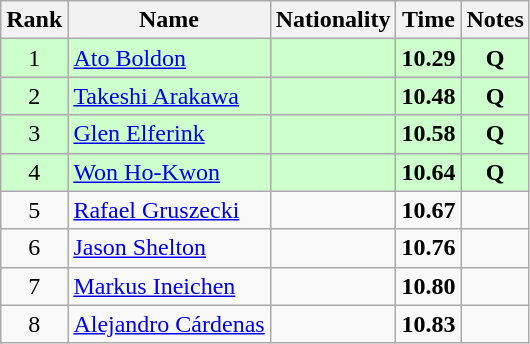<table class="wikitable sortable" style="text-align:center">
<tr>
<th>Rank</th>
<th>Name</th>
<th>Nationality</th>
<th>Time</th>
<th>Notes</th>
</tr>
<tr bgcolor=ccffcc>
<td>1</td>
<td align=left><a href='#'>Ato Boldon</a></td>
<td align=left></td>
<td><strong>10.29</strong></td>
<td><strong>Q</strong></td>
</tr>
<tr bgcolor=ccffcc>
<td>2</td>
<td align=left><a href='#'>Takeshi Arakawa</a></td>
<td align=left></td>
<td><strong>10.48</strong></td>
<td><strong>Q</strong></td>
</tr>
<tr bgcolor=ccffcc>
<td>3</td>
<td align=left><a href='#'>Glen Elferink</a></td>
<td align=left></td>
<td><strong>10.58</strong></td>
<td><strong>Q</strong></td>
</tr>
<tr bgcolor=ccffcc>
<td>4</td>
<td align=left><a href='#'>Won Ho-Kwon</a></td>
<td align=left></td>
<td><strong>10.64</strong></td>
<td><strong>Q</strong></td>
</tr>
<tr>
<td>5</td>
<td align=left><a href='#'>Rafael Gruszecki</a></td>
<td align=left></td>
<td><strong>10.67</strong></td>
<td></td>
</tr>
<tr>
<td>6</td>
<td align=left><a href='#'>Jason Shelton</a></td>
<td align=left></td>
<td><strong>10.76</strong></td>
<td></td>
</tr>
<tr>
<td>7</td>
<td align=left><a href='#'>Markus Ineichen</a></td>
<td align=left></td>
<td><strong>10.80</strong></td>
<td></td>
</tr>
<tr>
<td>8</td>
<td align=left><a href='#'>Alejandro Cárdenas</a></td>
<td align=left></td>
<td><strong>10.83</strong></td>
<td></td>
</tr>
</table>
